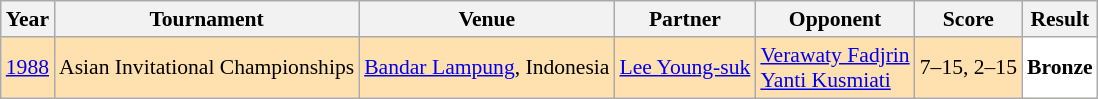<table class="sortable wikitable" style="font-size: 90%;">
<tr>
<th>Year</th>
<th>Tournament</th>
<th>Venue</th>
<th>Partner</th>
<th>Opponent</th>
<th>Score</th>
<th>Result</th>
</tr>
<tr style="background:#FFE0AF">
<td align="center"><a href='#'>1988</a></td>
<td align="center">Asian Invitational Championships</td>
<td align="left"><a href='#'>Bandar Lampung</a>, Indonesia</td>
<td align="left"> <a href='#'>Lee Young-suk</a></td>
<td align="left"> <a href='#'>Verawaty Fadjrin</a> <br>  <a href='#'>Yanti Kusmiati</a></td>
<td align="left">7–15, 2–15</td>
<td style="text-align:left; background:white"> <strong>Bronze</strong></td>
</tr>
</table>
